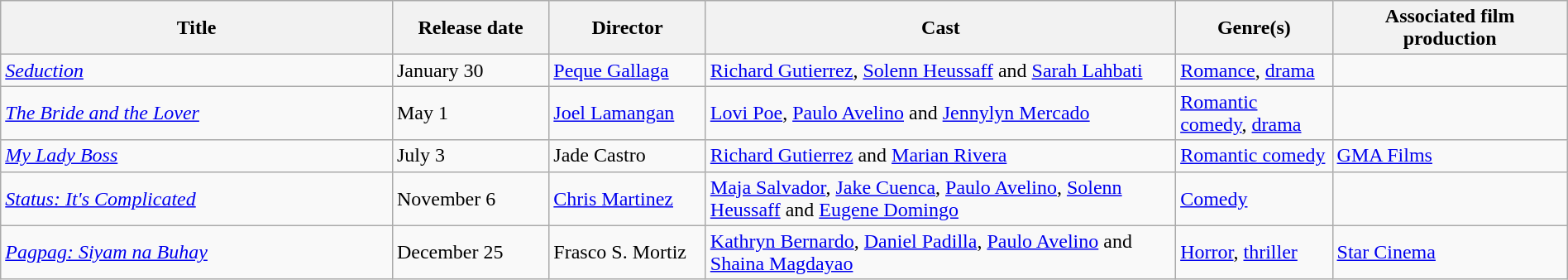<table class="wikitable" style="width:100%;">
<tr>
<th style="width:25%;">Title</th>
<th style="width:10%;">Release date</th>
<th style="width:10%;">Director</th>
<th style="width:30%;">Cast</th>
<th style="width:10%;">Genre(s)</th>
<th style="width:15%;">Associated film production</th>
</tr>
<tr>
<td><em><a href='#'>Seduction</a></em></td>
<td>January 30</td>
<td><a href='#'>Peque Gallaga</a></td>
<td><a href='#'>Richard Gutierrez</a>, <a href='#'>Solenn Heussaff</a> and <a href='#'>Sarah Lahbati</a></td>
<td><a href='#'>Romance</a>, <a href='#'>drama</a></td>
<td></td>
</tr>
<tr>
<td><em><a href='#'>The Bride and the Lover</a></em></td>
<td>May 1</td>
<td><a href='#'>Joel Lamangan</a></td>
<td><a href='#'>Lovi Poe</a>, <a href='#'>Paulo Avelino</a> and <a href='#'>Jennylyn Mercado</a></td>
<td><a href='#'>Romantic comedy</a>, <a href='#'>drama</a></td>
<td></td>
</tr>
<tr>
<td><em><a href='#'>My Lady Boss</a></em></td>
<td>July 3</td>
<td>Jade Castro</td>
<td><a href='#'>Richard Gutierrez</a> and <a href='#'>Marian Rivera</a></td>
<td><a href='#'>Romantic comedy</a></td>
<td><a href='#'>GMA Films</a></td>
</tr>
<tr>
<td><em><a href='#'>Status: It's Complicated</a></em></td>
<td>November 6</td>
<td><a href='#'>Chris Martinez</a></td>
<td><a href='#'>Maja Salvador</a>, <a href='#'>Jake Cuenca</a>, <a href='#'>Paulo Avelino</a>, <a href='#'>Solenn Heussaff</a> and <a href='#'>Eugene Domingo</a></td>
<td><a href='#'>Comedy</a></td>
<td></td>
</tr>
<tr>
<td><em><a href='#'>Pagpag: Siyam na Buhay</a></em></td>
<td>December 25</td>
<td>Frasco S. Mortiz</td>
<td><a href='#'>Kathryn Bernardo</a>, <a href='#'>Daniel Padilla</a>, <a href='#'>Paulo Avelino</a> and <a href='#'>Shaina Magdayao</a></td>
<td><a href='#'>Horror</a>, <a href='#'>thriller</a></td>
<td><a href='#'>Star Cinema</a></td>
</tr>
</table>
